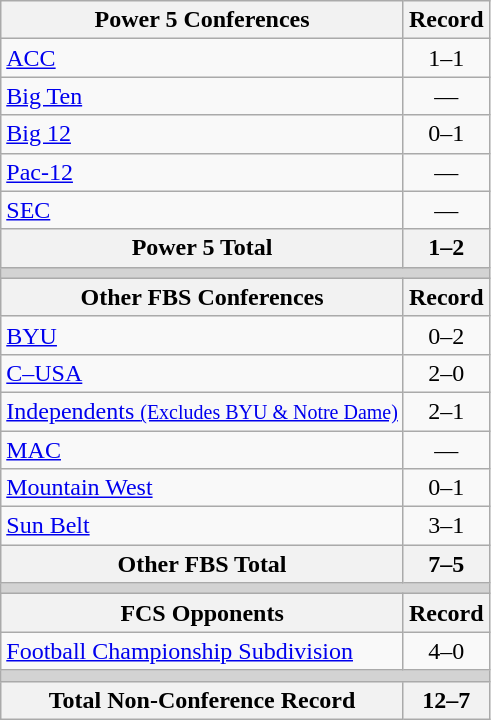<table class="wikitable">
<tr>
<th>Power 5 Conferences</th>
<th>Record</th>
</tr>
<tr>
<td><a href='#'>ACC</a></td>
<td align=center>1–1</td>
</tr>
<tr>
<td><a href='#'>Big Ten</a></td>
<td align=center>—</td>
</tr>
<tr>
<td><a href='#'>Big 12</a></td>
<td align=center>0–1</td>
</tr>
<tr>
<td><a href='#'>Pac-12</a></td>
<td align=center>—</td>
</tr>
<tr>
<td><a href='#'>SEC</a></td>
<td align=center>—</td>
</tr>
<tr>
<th>Power 5 Total</th>
<th>1–2</th>
</tr>
<tr>
<th colspan="2" style="background:lightgrey;"></th>
</tr>
<tr>
<th>Other FBS Conferences</th>
<th>Record</th>
</tr>
<tr>
<td><a href='#'>BYU</a></td>
<td align=center>0–2</td>
</tr>
<tr>
<td><a href='#'>C–USA</a></td>
<td align=center>2–0</td>
</tr>
<tr>
<td><a href='#'>Independents <small>(Excludes BYU & Notre Dame)</small></a></td>
<td align=center>2–1</td>
</tr>
<tr>
<td><a href='#'>MAC</a></td>
<td align=center>—</td>
</tr>
<tr>
<td><a href='#'>Mountain West</a></td>
<td align=center>0–1</td>
</tr>
<tr>
<td><a href='#'>Sun Belt</a></td>
<td align=center>3–1</td>
</tr>
<tr>
<th>Other FBS Total</th>
<th>7–5</th>
</tr>
<tr>
<th colspan="2" style="background:lightgrey;"></th>
</tr>
<tr>
<th>FCS Opponents</th>
<th>Record</th>
</tr>
<tr>
<td><a href='#'>Football Championship Subdivision</a></td>
<td align=center>4–0</td>
</tr>
<tr>
<th colspan="2" style="background:lightgrey;"></th>
</tr>
<tr>
<th>Total Non-Conference Record</th>
<th>12–7</th>
</tr>
</table>
